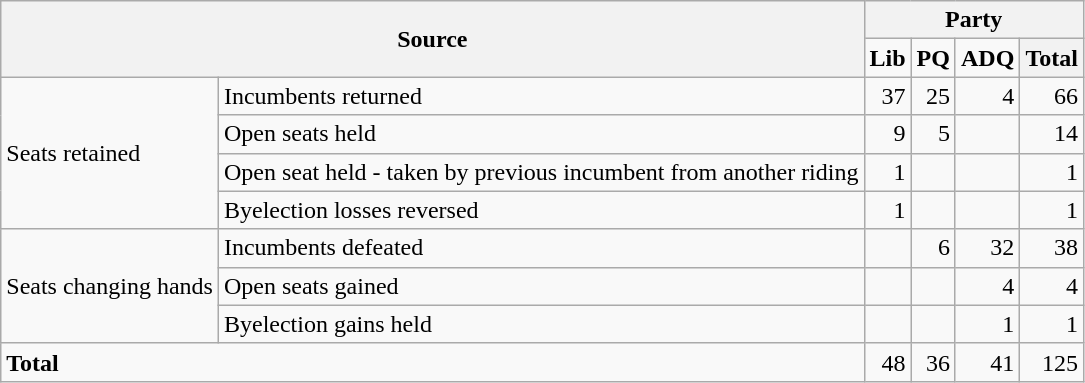<table class="wikitable" style="text-align:right;">
<tr>
<th colspan="2" rowspan="2">Source</th>
<th colspan="4">Party</th>
</tr>
<tr>
<td><strong>Lib</strong></td>
<td><strong>PQ</strong></td>
<td><strong>ADQ</strong></td>
<th>Total</th>
</tr>
<tr>
<td rowspan="4" style="text-align:left;">Seats retained</td>
<td style="text-align:left;">Incumbents returned</td>
<td>37</td>
<td>25</td>
<td>4</td>
<td>66</td>
</tr>
<tr>
<td style="text-align:left;">Open seats held</td>
<td>9</td>
<td>5</td>
<td></td>
<td>14</td>
</tr>
<tr>
<td style="text-align:left;">Open seat held - taken by previous incumbent from another riding</td>
<td>1</td>
<td></td>
<td></td>
<td>1</td>
</tr>
<tr>
<td style="text-align:left;">Byelection losses reversed</td>
<td>1</td>
<td></td>
<td></td>
<td>1</td>
</tr>
<tr>
<td rowspan="3" style="text-align:left;">Seats changing hands</td>
<td style="text-align:left;">Incumbents defeated</td>
<td></td>
<td>6</td>
<td>32</td>
<td>38</td>
</tr>
<tr>
<td style="text-align:left;">Open seats gained</td>
<td></td>
<td></td>
<td>4</td>
<td>4</td>
</tr>
<tr>
<td style="text-align:left;">Byelection gains held</td>
<td></td>
<td></td>
<td>1</td>
<td>1</td>
</tr>
<tr>
<td colspan="2" style="text-align:left;"><strong>Total</strong></td>
<td>48</td>
<td>36</td>
<td>41</td>
<td>125</td>
</tr>
</table>
